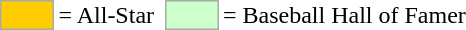<table>
<tr>
<td style="background-color:#FFCC00; border:1px solid #aaaaaa; width:2em;"></td>
<td>= All-Star</td>
<td></td>
<td style="background-color:#CCFFCC; border:1px solid #aaaaaa; width:2em;"></td>
<td>= Baseball Hall of Famer</td>
</tr>
</table>
